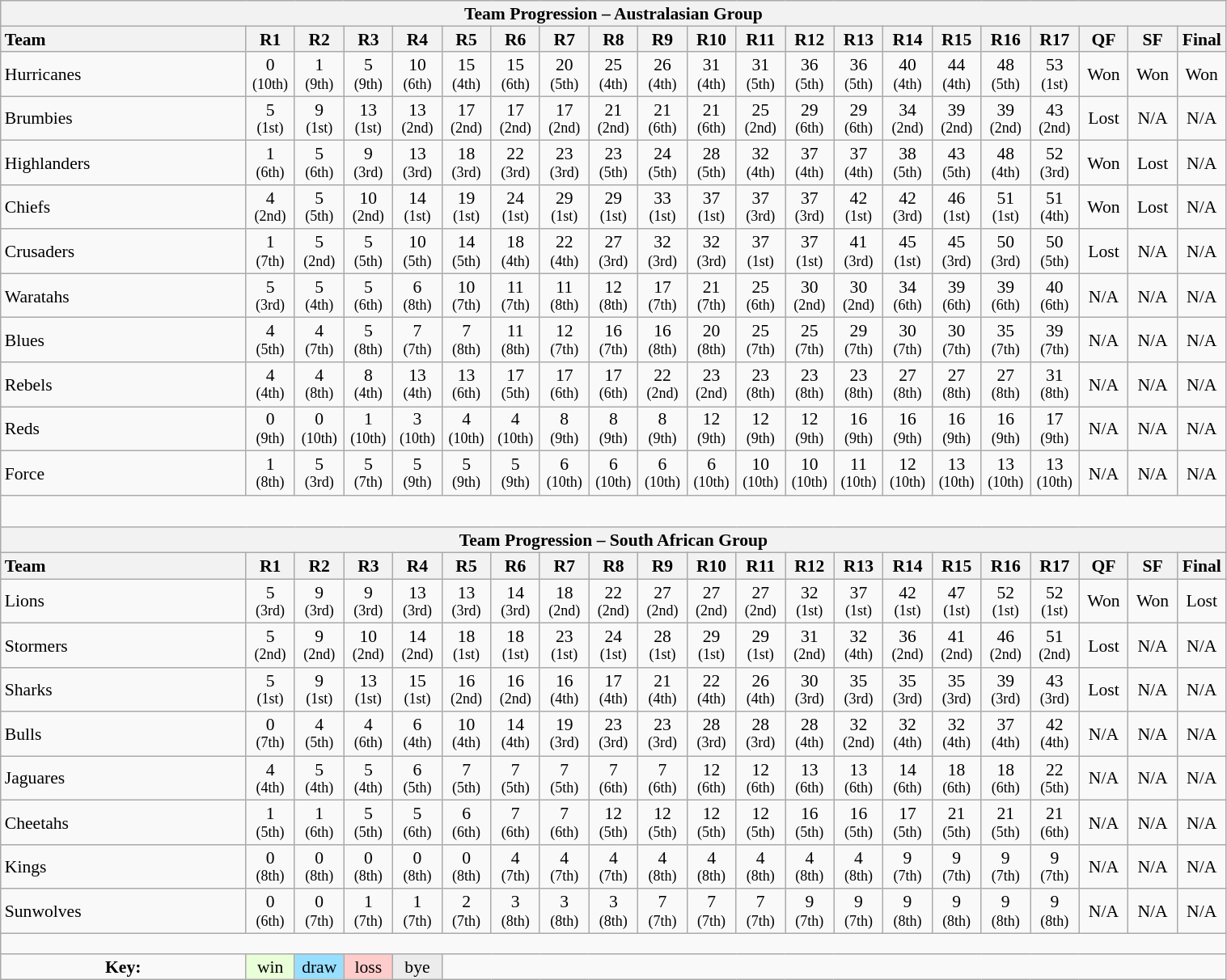<table class="wikitable collapsible" style="text-align:center; line-height:100%; width:80%; font-size:90%">
<tr>
<th colspan=100%>Team Progression – Australasian Group</th>
</tr>
<tr>
<th style="text-align:left; width:20%;">Team</th>
<th style="width:4%;">R1</th>
<th style="width:4%;">R2</th>
<th style="width:4%;">R3</th>
<th style="width:4%;">R4</th>
<th style="width:4%;">R5</th>
<th style="width:4%;">R6</th>
<th style="width:4%;">R7</th>
<th style="width:4%;">R8</th>
<th style="width:4%;">R9</th>
<th style="width:4%;">R10</th>
<th style="width:4%;">R11</th>
<th style="width:4%;">R12</th>
<th style="width:4%;">R13</th>
<th style="width:4%;">R14</th>
<th style="width:4%;">R15</th>
<th style="width:4%;">R16</th>
<th style="width:4%;">R17</th>
<th style="width:4%;">QF</th>
<th style="width:4%;">SF</th>
<th style="width:4%;">Final</th>
</tr>
<tr>
<td style="text-align:left;">Hurricanes</td>
<td>0 <br> <small>(10th)</small></td>
<td>1 <br> <small>(9th)</small></td>
<td>5 <br> <small>(9th)</small></td>
<td>10 <br> <small>(6th)</small></td>
<td>15 <br> <small>(4th)</small></td>
<td>15 <br> <small>(6th)</small></td>
<td>20 <br> <small>(5th)</small></td>
<td>25 <br> <small>(4th)</small></td>
<td>26 <br> <small>(4th)</small></td>
<td>31 <br> <small>(4th)</small></td>
<td>31 <br> <small>(5th)</small></td>
<td>36 <br> <small>(5th)</small></td>
<td>36 <br> <small>(5th)</small></td>
<td>40 <br> <small>(4th)</small></td>
<td>44 <br> <small>(4th)</small></td>
<td>48 <br> <small>(5th)</small></td>
<td>53 <br> <small>(1st)</small></td>
<td>Won</td>
<td>Won</td>
<td>Won</td>
</tr>
<tr>
<td style="text-align:left;">Brumbies</td>
<td>5 <br> <small>(1st)</small></td>
<td>9 <br> <small>(1st)</small></td>
<td>13 <br> <small>(1st)</small></td>
<td>13 <br> <small>(2nd)</small></td>
<td>17 <br> <small>(2nd)</small></td>
<td>17 <br> <small>(2nd)</small></td>
<td>17 <br> <small>(2nd)</small></td>
<td>21 <br> <small>(2nd)</small></td>
<td>21 <br> <small>(6th)</small></td>
<td>21 <br> <small>(6th)</small></td>
<td>25 <br> <small>(2nd)</small></td>
<td>29 <br> <small>(6th)</small></td>
<td>29 <br> <small>(6th)</small></td>
<td>34 <br> <small>(2nd)</small></td>
<td>39 <br> <small>(2nd)</small></td>
<td>39 <br> <small>(2nd)</small></td>
<td>43 <br> <small>(2nd)</small></td>
<td>Lost</td>
<td>N/A</td>
<td>N/A</td>
</tr>
<tr>
<td style="text-align:left;">Highlanders</td>
<td>1 <br> <small>(6th)</small></td>
<td>5 <br> <small>(6th)</small></td>
<td>9 <br> <small>(3rd)</small></td>
<td>13 <br> <small>(3rd)</small></td>
<td>18 <br> <small>(3rd)</small></td>
<td>22 <br> <small>(3rd)</small></td>
<td>23 <br> <small>(3rd)</small></td>
<td>23 <br> <small>(5th)</small></td>
<td>24 <br> <small>(5th)</small></td>
<td>28 <br> <small>(5th)</small></td>
<td>32 <br> <small>(4th)</small></td>
<td>37 <br> <small>(4th)</small></td>
<td>37 <br> <small>(4th)</small></td>
<td>38 <br> <small>(5th)</small></td>
<td>43 <br> <small>(5th)</small></td>
<td>48 <br> <small>(4th)</small></td>
<td>52 <br> <small>(3rd)</small></td>
<td>Won</td>
<td>Lost</td>
<td>N/A</td>
</tr>
<tr>
<td style="text-align:left;">Chiefs</td>
<td>4 <br> <small>(2nd)</small></td>
<td>5 <br> <small>(5th)</small></td>
<td>10 <br> <small>(2nd)</small></td>
<td>14 <br> <small>(1st)</small></td>
<td>19 <br> <small>(1st)</small></td>
<td>24 <br> <small>(1st)</small></td>
<td>29 <br> <small>(1st)</small></td>
<td>29 <br> <small>(1st)</small></td>
<td>33 <br> <small>(1st)</small></td>
<td>37 <br> <small>(1st)</small></td>
<td>37 <br> <small>(3rd)</small></td>
<td>37 <br> <small>(3rd)</small></td>
<td>42 <br> <small>(1st)</small></td>
<td>42 <br> <small>(3rd)</small></td>
<td>46 <br> <small>(1st)</small></td>
<td>51 <br> <small>(1st)</small></td>
<td>51 <br> <small>(4th)</small></td>
<td>Won</td>
<td>Lost</td>
<td>N/A</td>
</tr>
<tr>
<td style="text-align:left;">Crusaders</td>
<td>1 <br> <small>(7th)</small></td>
<td>5 <br> <small>(2nd)</small></td>
<td>5 <br> <small>(5th)</small></td>
<td>10 <br> <small>(5th)</small></td>
<td>14 <br> <small>(5th)</small></td>
<td>18 <br> <small>(4th)</small></td>
<td>22 <br> <small>(4th)</small></td>
<td>27 <br> <small>(3rd)</small></td>
<td>32 <br> <small>(3rd)</small></td>
<td>32 <br> <small>(3rd)</small></td>
<td>37 <br> <small>(1st)</small></td>
<td>37 <br> <small>(1st)</small></td>
<td>41 <br> <small>(3rd)</small></td>
<td>45 <br> <small>(1st)</small></td>
<td>45 <br> <small>(3rd)</small></td>
<td>50 <br> <small>(3rd)</small></td>
<td>50 <br> <small>(5th)</small></td>
<td>Lost</td>
<td>N/A</td>
<td>N/A</td>
</tr>
<tr>
<td style="text-align:left;">Waratahs</td>
<td>5 <br> <small>(3rd)</small></td>
<td>5 <br> <small>(4th)</small></td>
<td>5 <br> <small>(6th)</small></td>
<td>6 <br> <small>(8th)</small></td>
<td>10 <br> <small>(7th)</small></td>
<td>11 <br> <small>(7th)</small></td>
<td>11 <br> <small>(8th)</small></td>
<td>12 <br> <small>(8th)</small></td>
<td>17 <br> <small>(7th)</small></td>
<td>21 <br> <small>(7th)</small></td>
<td>25 <br> <small>(6th)</small></td>
<td>30 <br> <small>(2nd)</small></td>
<td>30 <br> <small>(2nd)</small></td>
<td>34 <br> <small>(6th)</small></td>
<td>39 <br> <small>(6th)</small></td>
<td>39 <br> <small>(6th)</small></td>
<td>40 <br> <small>(6th)</small></td>
<td>N/A</td>
<td>N/A</td>
<td>N/A</td>
</tr>
<tr>
<td style="text-align:left;">Blues</td>
<td>4 <br> <small>(5th)</small></td>
<td>4 <br> <small>(7th)</small></td>
<td>5 <br> <small>(8th)</small></td>
<td>7 <br> <small>(7th)</small></td>
<td>7 <br> <small>(8th)</small></td>
<td>11 <br> <small>(8th)</small></td>
<td>12 <br> <small>(7th)</small></td>
<td>16 <br> <small>(7th)</small></td>
<td>16 <br> <small>(8th)</small></td>
<td>20 <br> <small>(8th)</small></td>
<td>25 <br> <small>(7th)</small></td>
<td>25 <br> <small>(7th)</small></td>
<td>29 <br> <small>(7th)</small></td>
<td>30 <br> <small>(7th)</small></td>
<td>30 <br> <small>(7th)</small></td>
<td>35 <br> <small>(7th)</small></td>
<td>39 <br> <small>(7th)</small></td>
<td>N/A</td>
<td>N/A</td>
<td>N/A</td>
</tr>
<tr>
<td style="text-align:left;">Rebels</td>
<td>4 <br> <small>(4th)</small></td>
<td>4 <br> <small>(8th)</small></td>
<td>8 <br> <small>(4th)</small></td>
<td>13 <br> <small>(4th)</small></td>
<td>13 <br> <small>(6th)</small></td>
<td>17 <br> <small>(5th)</small></td>
<td>17 <br> <small>(6th)</small></td>
<td>17 <br> <small>(6th)</small></td>
<td>22 <br> <small>(2nd)</small></td>
<td>23 <br> <small>(2nd)</small></td>
<td>23 <br> <small>(8th)</small></td>
<td>23 <br> <small>(8th)</small></td>
<td>23 <br> <small>(8th)</small></td>
<td>27 <br> <small>(8th)</small></td>
<td>27 <br> <small>(8th)</small></td>
<td>27 <br> <small>(8th)</small></td>
<td>31 <br> <small>(8th)</small></td>
<td>N/A</td>
<td>N/A</td>
<td>N/A</td>
</tr>
<tr>
<td style="text-align:left;">Reds</td>
<td>0 <br> <small>(9th)</small></td>
<td>0 <br> <small>(10th)</small></td>
<td>1 <br> <small>(10th)</small></td>
<td>3 <br> <small>(10th)</small></td>
<td>4 <br> <small>(10th)</small></td>
<td>4 <br> <small>(10th)</small></td>
<td>8 <br> <small>(9th)</small></td>
<td>8 <br> <small>(9th)</small></td>
<td>8 <br> <small>(9th)</small></td>
<td>12 <br> <small>(9th)</small></td>
<td>12 <br> <small>(9th)</small></td>
<td>12 <br> <small>(9th)</small></td>
<td>16 <br> <small>(9th)</small></td>
<td>16 <br> <small>(9th)</small></td>
<td>16 <br> <small>(9th)</small></td>
<td>16 <br> <small>(9th)</small></td>
<td>17 <br> <small>(9th)</small></td>
<td>N/A</td>
<td>N/A</td>
<td>N/A</td>
</tr>
<tr>
<td style="text-align:left;">Force</td>
<td>1 <br> <small>(8th)</small></td>
<td>5 <br> <small>(3rd)</small></td>
<td>5 <br> <small>(7th)</small></td>
<td>5 <br> <small>(9th)</small></td>
<td>5 <br> <small>(9th)</small></td>
<td>5 <br> <small>(9th)</small></td>
<td>6 <br> <small>(10th)</small></td>
<td>6 <br> <small>(10th)</small></td>
<td>6 <br> <small>(10th)</small></td>
<td>6 <br> <small>(10th)</small></td>
<td>10 <br> <small>(10th)</small></td>
<td>10 <br> <small>(10th)</small></td>
<td>11 <br> <small>(10th)</small></td>
<td>12 <br> <small>(10th)</small></td>
<td>13 <br> <small>(10th)</small></td>
<td>13 <br> <small>(10th)</small></td>
<td>13 <br> <small>(10th)</small></td>
<td>N/A</td>
<td>N/A</td>
<td>N/A</td>
</tr>
<tr>
<td colspan="100%" cellpadding="0" cellspacing="0" style="height: 20px;"></td>
</tr>
<tr>
<th colspan=100%>Team Progression – South African Group</th>
</tr>
<tr>
<th style="text-align:left; width:20%;">Team</th>
<th style="width:4%;">R1</th>
<th style="width:4%;">R2</th>
<th style="width:4%;">R3</th>
<th style="width:4%;">R4</th>
<th style="width:4%;">R5</th>
<th style="width:4%;">R6</th>
<th style="width:4%;">R7</th>
<th style="width:4%;">R8</th>
<th style="width:4%;">R9</th>
<th style="width:4%;">R10</th>
<th style="width:4%;">R11</th>
<th style="width:4%;">R12</th>
<th style="width:4%;">R13</th>
<th style="width:4%;">R14</th>
<th style="width:4%;">R15</th>
<th style="width:4%;">R16</th>
<th style="width:4%;">R17</th>
<th style="width:4%;">QF</th>
<th style="width:4%;">SF</th>
<th style="width:4%;">Final</th>
</tr>
<tr>
<td style="text-align:left;">Lions</td>
<td>5 <br> <small>(3rd)</small></td>
<td>9 <br> <small>(3rd)</small></td>
<td>9 <br> <small>(3rd)</small></td>
<td>13 <br> <small>(3rd)</small></td>
<td>13 <br> <small>(3rd)</small></td>
<td>14 <br> <small>(3rd)</small></td>
<td>18 <br> <small>(2nd)</small></td>
<td>22 <br> <small>(2nd)</small></td>
<td>27 <br> <small>(2nd)</small></td>
<td>27 <br> <small>(2nd)</small></td>
<td>27 <br> <small>(2nd)</small></td>
<td>32 <br> <small>(1st)</small></td>
<td>37 <br> <small>(1st)</small></td>
<td>42 <br> <small>(1st)</small></td>
<td>47 <br> <small>(1st)</small></td>
<td>52 <br> <small>(1st)</small></td>
<td>52 <br> <small>(1st)</small></td>
<td>Won</td>
<td>Won</td>
<td>Lost</td>
</tr>
<tr>
<td style="text-align:left;">Stormers</td>
<td>5 <br> <small>(2nd)</small></td>
<td>9 <br> <small>(2nd)</small></td>
<td>10 <br> <small>(2nd)</small></td>
<td>14 <br> <small>(2nd)</small></td>
<td>18 <br> <small>(1st)</small></td>
<td>18 <br> <small>(1st)</small></td>
<td>23 <br> <small>(1st)</small></td>
<td>24 <br> <small>(1st)</small></td>
<td>28 <br> <small>(1st)</small></td>
<td>29 <br> <small>(1st)</small></td>
<td>29 <br> <small>(1st)</small></td>
<td>31 <br> <small>(2nd)</small></td>
<td>32 <br> <small>(4th)</small></td>
<td>36 <br> <small>(2nd)</small></td>
<td>41 <br> <small>(2nd)</small></td>
<td>46 <br> <small>(2nd)</small></td>
<td>51 <br> <small>(2nd)</small></td>
<td>Lost</td>
<td>N/A</td>
<td>N/A</td>
</tr>
<tr>
<td style="text-align:left;">Sharks</td>
<td>5 <br> <small>(1st)</small></td>
<td>9 <br> <small>(1st)</small></td>
<td>13 <br> <small>(1st)</small></td>
<td>15 <br> <small>(1st)</small></td>
<td>16 <br> <small>(2nd)</small></td>
<td>16 <br> <small>(2nd)</small></td>
<td>16 <br> <small>(4th)</small></td>
<td>17 <br> <small>(4th)</small></td>
<td>21 <br> <small>(4th)</small></td>
<td>22 <br> <small>(4th)</small></td>
<td>26 <br> <small>(4th)</small></td>
<td>30 <br> <small>(3rd)</small></td>
<td>35 <br> <small>(3rd)</small></td>
<td>35 <br> <small>(3rd)</small></td>
<td>35 <br> <small>(3rd)</small></td>
<td>39 <br> <small>(3rd)</small></td>
<td>43 <br> <small>(3rd)</small></td>
<td>Lost</td>
<td>N/A</td>
<td>N/A</td>
</tr>
<tr>
<td style="text-align:left;">Bulls</td>
<td>0 <br> <small>(7th)</small></td>
<td>4 <br> <small>(5th)</small></td>
<td>4 <br> <small>(6th)</small></td>
<td>6 <br> <small>(4th)</small></td>
<td>10 <br> <small>(4th)</small></td>
<td>14 <br> <small>(4th)</small></td>
<td>19 <br> <small>(3rd)</small></td>
<td>23 <br> <small>(3rd)</small></td>
<td>23 <br> <small>(3rd)</small></td>
<td>28 <br> <small>(3rd)</small></td>
<td>28 <br> <small>(3rd)</small></td>
<td>28 <br> <small>(4th)</small></td>
<td>32 <br> <small>(2nd)</small></td>
<td>32 <br> <small>(4th)</small></td>
<td>32 <br> <small>(4th)</small></td>
<td>37 <br> <small>(4th)</small></td>
<td>42 <br> <small>(4th)</small></td>
<td>N/A</td>
<td>N/A</td>
<td>N/A</td>
</tr>
<tr>
<td style="text-align:left;">Jaguares</td>
<td>4 <br> <small>(4th)</small></td>
<td>5 <br> <small>(4th)</small></td>
<td>5 <br> <small>(4th)</small></td>
<td>6 <br> <small>(5th)</small></td>
<td>7 <br> <small>(5th)</small></td>
<td>7 <br> <small>(5th)</small></td>
<td>7 <br> <small>(5th)</small></td>
<td>7 <br> <small>(6th)</small></td>
<td>7 <br> <small>(6th)</small></td>
<td>12 <br> <small>(6th)</small></td>
<td>12 <br> <small>(6th)</small></td>
<td>13 <br> <small>(6th)</small></td>
<td>13 <br> <small>(6th)</small></td>
<td>14 <br> <small>(6th)</small></td>
<td>18 <br> <small>(6th)</small></td>
<td>18 <br> <small>(6th)</small></td>
<td>22 <br> <small>(5th)</small></td>
<td>N/A</td>
<td>N/A</td>
<td>N/A</td>
</tr>
<tr>
<td style="text-align:left;">Cheetahs</td>
<td>1 <br> <small>(5th)</small></td>
<td>1 <br> <small>(6th)</small></td>
<td>5 <br> <small>(5th)</small></td>
<td>5 <br> <small>(6th)</small></td>
<td>6 <br> <small>(6th)</small></td>
<td>7 <br> <small>(6th)</small></td>
<td>7 <br> <small>(6th)</small></td>
<td>12 <br> <small>(5th)</small></td>
<td>12 <br> <small>(5th)</small></td>
<td>12 <br> <small>(5th)</small></td>
<td>12 <br> <small>(5th)</small></td>
<td>16 <br> <small>(5th)</small></td>
<td>16 <br> <small>(5th)</small></td>
<td>17 <br> <small>(5th)</small></td>
<td>21 <br> <small>(5th)</small></td>
<td>21 <br> <small>(5th)</small></td>
<td>21 <br> <small>(6th)</small></td>
<td>N/A</td>
<td>N/A</td>
<td>N/A</td>
</tr>
<tr>
<td style="text-align:left;">Kings</td>
<td>0 <br> <small>(8th)</small></td>
<td>0 <br> <small>(8th)</small></td>
<td>0 <br> <small>(8th)</small></td>
<td>0 <br> <small>(8th)</small></td>
<td>0 <br> <small>(8th)</small></td>
<td>4 <br> <small>(7th)</small></td>
<td>4 <br> <small>(7th)</small></td>
<td>4 <br> <small>(7th)</small></td>
<td>4 <br> <small>(8th)</small></td>
<td>4 <br> <small>(8th)</small></td>
<td>4 <br> <small>(8th)</small></td>
<td>4 <br> <small>(8th)</small></td>
<td>4 <br> <small>(8th)</small></td>
<td>9 <br> <small>(7th)</small></td>
<td>9 <br> <small>(7th)</small></td>
<td>9 <br> <small>(7th)</small></td>
<td>9 <br> <small>(7th)</small></td>
<td>N/A</td>
<td>N/A</td>
<td>N/A</td>
</tr>
<tr>
<td style="text-align:left;">Sunwolves</td>
<td>0 <br> <small>(6th)</small></td>
<td>0 <br> <small>(7th)</small></td>
<td>1 <br> <small>(7th)</small></td>
<td>1 <br> <small>(7th)</small></td>
<td>2 <br> <small>(7th)</small></td>
<td>3 <br> <small>(8th)</small></td>
<td>3 <br> <small>(8th)</small></td>
<td>3 <br> <small>(8th)</small></td>
<td>7 <br> <small>(7th)</small></td>
<td>7 <br> <small>(7th)</small></td>
<td>7 <br> <small>(7th)</small></td>
<td>9 <br> <small>(7th)</small></td>
<td>9 <br> <small>(7th)</small></td>
<td>9 <br> <small>(8th)</small></td>
<td>9 <br> <small>(8th)</small></td>
<td>9 <br> <small>(8th)</small></td>
<td>9 <br> <small>(8th)</small></td>
<td>N/A</td>
<td>N/A</td>
<td>N/A</td>
</tr>
<tr>
<td colspan=100% style="height:10px"></td>
</tr>
<tr>
<td><strong>Key:</strong></td>
<td style="background:#E8FFD8;">win</td>
<td style="background:#97DEFF;">draw</td>
<td style="background:#FFCCCC;">loss</td>
<td style="background:#ECECEC;">bye</td>
<td colspan=100%></td>
</tr>
</table>
